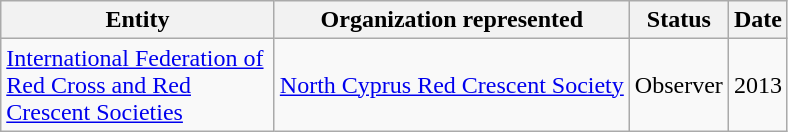<table class="wikitable sortable">
<tr>
<th style="width:175px;">Entity</th>
<th>Organization represented</th>
<th>Status</th>
<th>Date</th>
</tr>
<tr>
<td><a href='#'>International Federation of Red Cross and Red Crescent Societies</a></td>
<td><a href='#'>North Cyprus Red Crescent Society</a></td>
<td>Observer</td>
<td>2013</td>
</tr>
</table>
